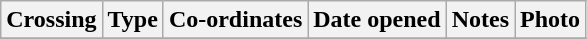<table class="wikitable plainrowheaders sortable">
<tr>
<th scope="col">Crossing</th>
<th scope="col">Type</th>
<th scope="col">Co-ordinates</th>
<th scope="col">Date opened</th>
<th scope="col">Notes</th>
<th scope="col">Photo</th>
</tr>
<tr>
</tr>
</table>
